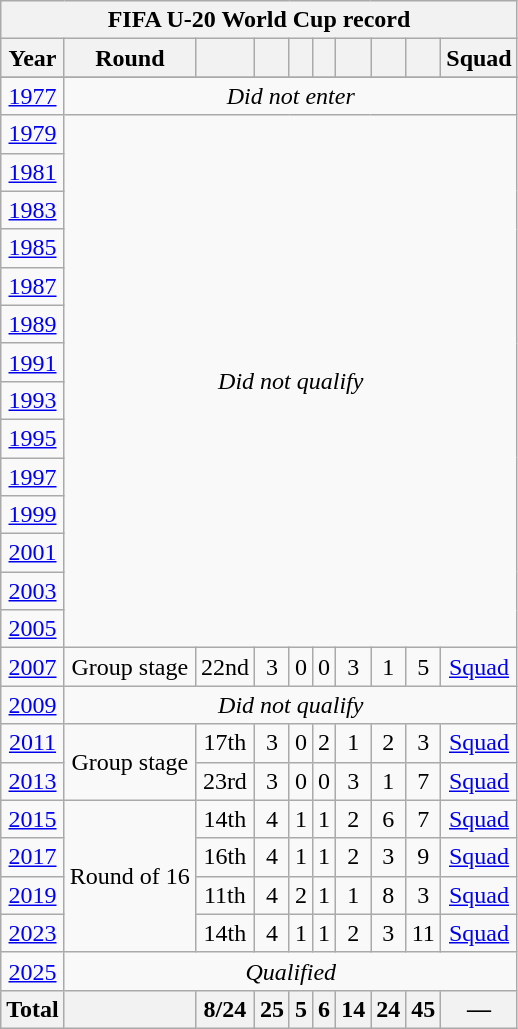<table class="wikitable" style="text-align:center">
<tr>
<th colspan=10>FIFA U-20 World Cup record</th>
</tr>
<tr>
<th scope="col">Year</th>
<th scope="col">Round</th>
<th scope="col"></th>
<th scope="col"></th>
<th scope="col"></th>
<th scope="col"></th>
<th scope="col"></th>
<th scope="col"></th>
<th scope="col"></th>
<th scope="col">Squad</th>
</tr>
<tr>
</tr>
<tr>
<td> <a href='#'>1977</a></td>
<td colspan=9><em>Did not enter</em></td>
</tr>
<tr>
<td> <a href='#'>1979</a></td>
<td rowspan=14 colspan=9><em>Did not qualify</em></td>
</tr>
<tr>
<td> <a href='#'>1981</a></td>
</tr>
<tr>
<td> <a href='#'>1983</a></td>
</tr>
<tr>
<td> <a href='#'>1985</a></td>
</tr>
<tr>
<td> <a href='#'>1987</a></td>
</tr>
<tr>
<td> <a href='#'>1989</a></td>
</tr>
<tr>
<td> <a href='#'>1991</a></td>
</tr>
<tr>
<td> <a href='#'>1993</a></td>
</tr>
<tr>
<td> <a href='#'>1995</a></td>
</tr>
<tr>
<td> <a href='#'>1997</a></td>
</tr>
<tr>
<td> <a href='#'>1999</a></td>
</tr>
<tr>
<td> <a href='#'>2001</a></td>
</tr>
<tr>
<td> <a href='#'>2003</a></td>
</tr>
<tr>
<td> <a href='#'>2005</a></td>
</tr>
<tr>
<td> <a href='#'>2007</a></td>
<td>Group stage</td>
<td>22nd</td>
<td>3</td>
<td>0</td>
<td>0</td>
<td>3</td>
<td>1</td>
<td>5</td>
<td><a href='#'>Squad</a></td>
</tr>
<tr>
<td> <a href='#'>2009</a></td>
<td colspan=9><em>Did not qualify</em></td>
</tr>
<tr>
<td> <a href='#'>2011</a></td>
<td rowspan=2>Group stage</td>
<td>17th</td>
<td>3</td>
<td>0</td>
<td>2</td>
<td>1</td>
<td>2</td>
<td>3</td>
<td><a href='#'>Squad</a></td>
</tr>
<tr>
<td> <a href='#'>2013</a></td>
<td>23rd</td>
<td>3</td>
<td>0</td>
<td>0</td>
<td>3</td>
<td>1</td>
<td>7</td>
<td><a href='#'>Squad</a></td>
</tr>
<tr>
<td> <a href='#'>2015</a></td>
<td rowspan=4>Round of 16</td>
<td>14th</td>
<td>4</td>
<td>1</td>
<td>1</td>
<td>2</td>
<td>6</td>
<td>7</td>
<td><a href='#'>Squad</a></td>
</tr>
<tr>
<td> <a href='#'>2017</a></td>
<td>16th</td>
<td>4</td>
<td>1</td>
<td>1</td>
<td>2</td>
<td>3</td>
<td>9</td>
<td><a href='#'>Squad</a></td>
</tr>
<tr>
<td> <a href='#'>2019</a></td>
<td>11th</td>
<td>4</td>
<td>2</td>
<td>1</td>
<td>1</td>
<td>8</td>
<td>3</td>
<td><a href='#'>Squad</a></td>
</tr>
<tr>
<td> <a href='#'>2023</a></td>
<td>14th</td>
<td>4</td>
<td>1</td>
<td>1</td>
<td>2</td>
<td>3</td>
<td>11</td>
<td><a href='#'>Squad</a></td>
</tr>
<tr>
<td> <a href='#'>2025</a></td>
<td colspan=9><em>Qualified</em></td>
</tr>
<tr>
<th>Total</th>
<th></th>
<th>8/24</th>
<th>25</th>
<th>5</th>
<th>6</th>
<th>14</th>
<th>24</th>
<th>45</th>
<th>—</th>
</tr>
</table>
